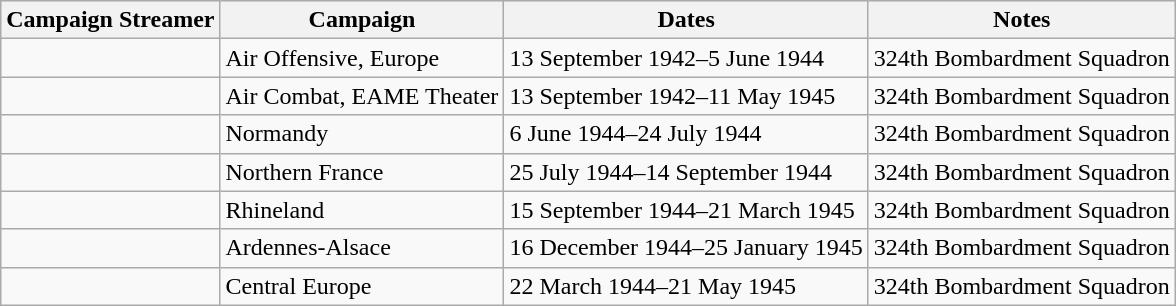<table class="wikitable">
<tr style="background:#efefef;">
<th>Campaign Streamer</th>
<th>Campaign</th>
<th>Dates</th>
<th>Notes</th>
</tr>
<tr>
<td></td>
<td>Air Offensive, Europe</td>
<td>13 September 1942–5 June 1944</td>
<td>324th Bombardment Squadron</td>
</tr>
<tr>
<td></td>
<td>Air Combat, EAME Theater</td>
<td>13 September 1942–11 May 1945</td>
<td>324th Bombardment Squadron</td>
</tr>
<tr>
<td></td>
<td>Normandy</td>
<td>6 June 1944–24 July 1944</td>
<td>324th Bombardment Squadron</td>
</tr>
<tr>
<td></td>
<td>Northern France</td>
<td>25 July 1944–14 September 1944</td>
<td>324th Bombardment Squadron</td>
</tr>
<tr>
<td></td>
<td>Rhineland</td>
<td>15 September 1944–21 March 1945</td>
<td>324th Bombardment Squadron</td>
</tr>
<tr>
<td></td>
<td>Ardennes-Alsace</td>
<td>16 December 1944–25 January 1945</td>
<td>324th Bombardment Squadron</td>
</tr>
<tr>
<td></td>
<td>Central Europe</td>
<td>22 March 1944–21 May 1945</td>
<td>324th Bombardment Squadron</td>
</tr>
</table>
